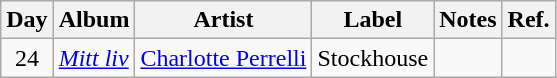<table class="wikitable">
<tr>
<th>Day</th>
<th>Album</th>
<th>Artist</th>
<th>Label</th>
<th>Notes</th>
<th>Ref.</th>
</tr>
<tr>
<td rowspan="1" style="text-align:center;">24</td>
<td><em><a href='#'>Mitt liv</a></em></td>
<td><a href='#'>Charlotte Perrelli</a></td>
<td>Stockhouse</td>
<td></td>
<td style="text-align:center;"></td>
</tr>
</table>
